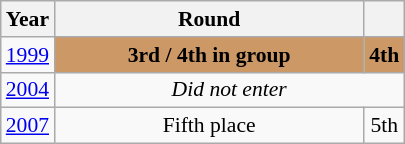<table class="wikitable" style="text-align: center; font-size:90%">
<tr>
<th>Year</th>
<th style="width:200px">Round</th>
<th></th>
</tr>
<tr>
<td><a href='#'>1999</a></td>
<td bgcolor="cc9966"><strong>3rd / 4th in group</strong></td>
<td bgcolor="cc9966"><strong>4th</strong></td>
</tr>
<tr>
<td><a href='#'>2004</a></td>
<td colspan="2"><em>Did not enter</em></td>
</tr>
<tr>
<td><a href='#'>2007</a></td>
<td>Fifth place</td>
<td>5th</td>
</tr>
</table>
